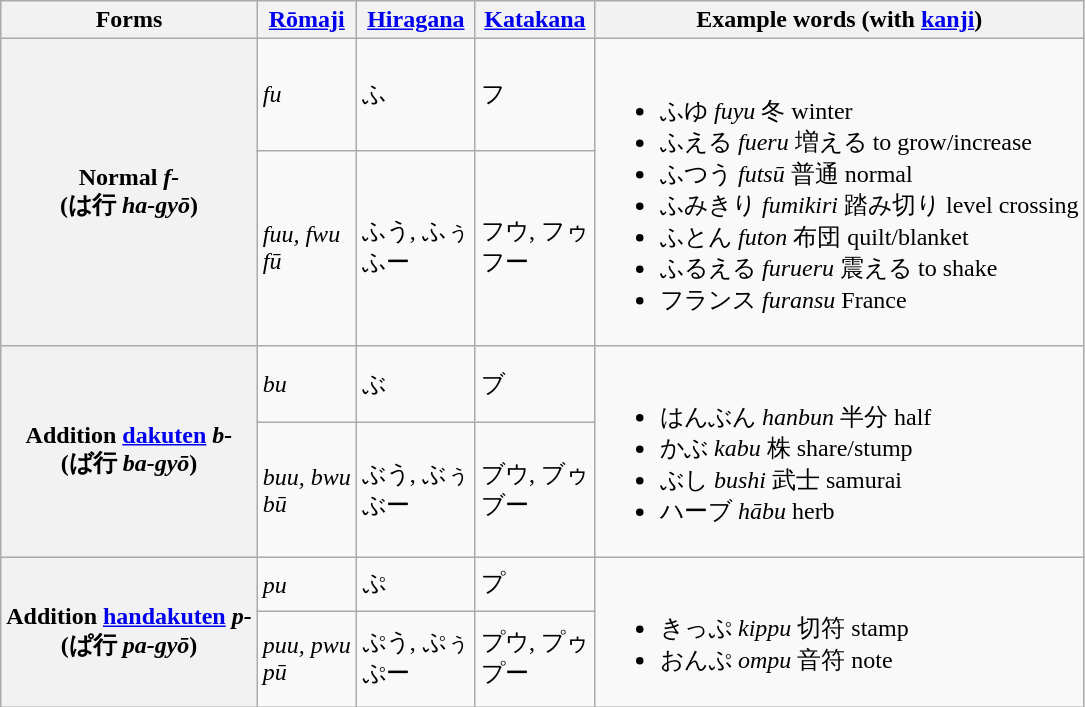<table class="wikitable">
<tr>
<th>Forms</th>
<th><a href='#'>Rōmaji</a></th>
<th><a href='#'>Hiragana</a></th>
<th><a href='#'>Katakana</a></th>
<th>Example words (with <a href='#'>kanji</a>)</th>
</tr>
<tr>
<th rowspan="2">Normal <em>f-</em><br>(は行 <em>ha-gyō</em>)</th>
<td><em>fu</em></td>
<td>ふ</td>
<td>フ</td>
<td rowspan="2"><br><ul><li>ふゆ <em>fuyu</em> 冬 winter</li><li>ふえる <em>fueru</em> 増える to grow/increase</li><li>ふつう <em>futsū</em> 普通 normal</li><li>ふみきり <em>fumikiri</em> 踏み切り level crossing</li><li>ふとん <em>futon</em> 布団 quilt/blanket</li><li>ふるえる <em>furueru</em> 震える to shake</li><li>フランス <em>furansu</em> France</li></ul></td>
</tr>
<tr>
<td><em>fuu, fwu</em><br><em>fū</em></td>
<td>ふう, ふぅ<br>ふー</td>
<td>フウ, フゥ<br>フー</td>
</tr>
<tr>
<th rowspan="2">Addition <a href='#'>dakuten</a> <em>b-</em><br>(ば行 <em>ba-gyō</em>)</th>
<td><em>bu</em></td>
<td>ぶ</td>
<td>ブ</td>
<td rowspan="2"><br><ul><li>はんぶん <em>hanbun</em> 半分 half</li><li>かぶ <em>kabu</em> 株 share/stump</li><li>ぶし <em>bushi</em> 武士 samurai</li><li>ハーブ <em>hābu</em> herb</li></ul></td>
</tr>
<tr>
<td><em>buu, bwu</em><br><em>bū</em></td>
<td>ぶう, ぶぅ<br>ぶー</td>
<td>ブウ, ブゥ<br>ブー</td>
</tr>
<tr>
<th rowspan="2">Addition <a href='#'>handakuten</a> <em>p-</em><br>(ぱ行 <em>pa-gyō</em>)</th>
<td><em>pu</em></td>
<td>ぷ</td>
<td>プ</td>
<td rowspan="2"><br><ul><li>きっぷ <em>kippu</em> 切符 stamp</li><li>おんぷ <em>ompu</em> 音符 note</li></ul></td>
</tr>
<tr>
<td><em>puu, pwu</em><br><em>pū</em></td>
<td>ぷう, ぷぅ<br>ぷー</td>
<td>プウ, プゥ<br>プー</td>
</tr>
</table>
